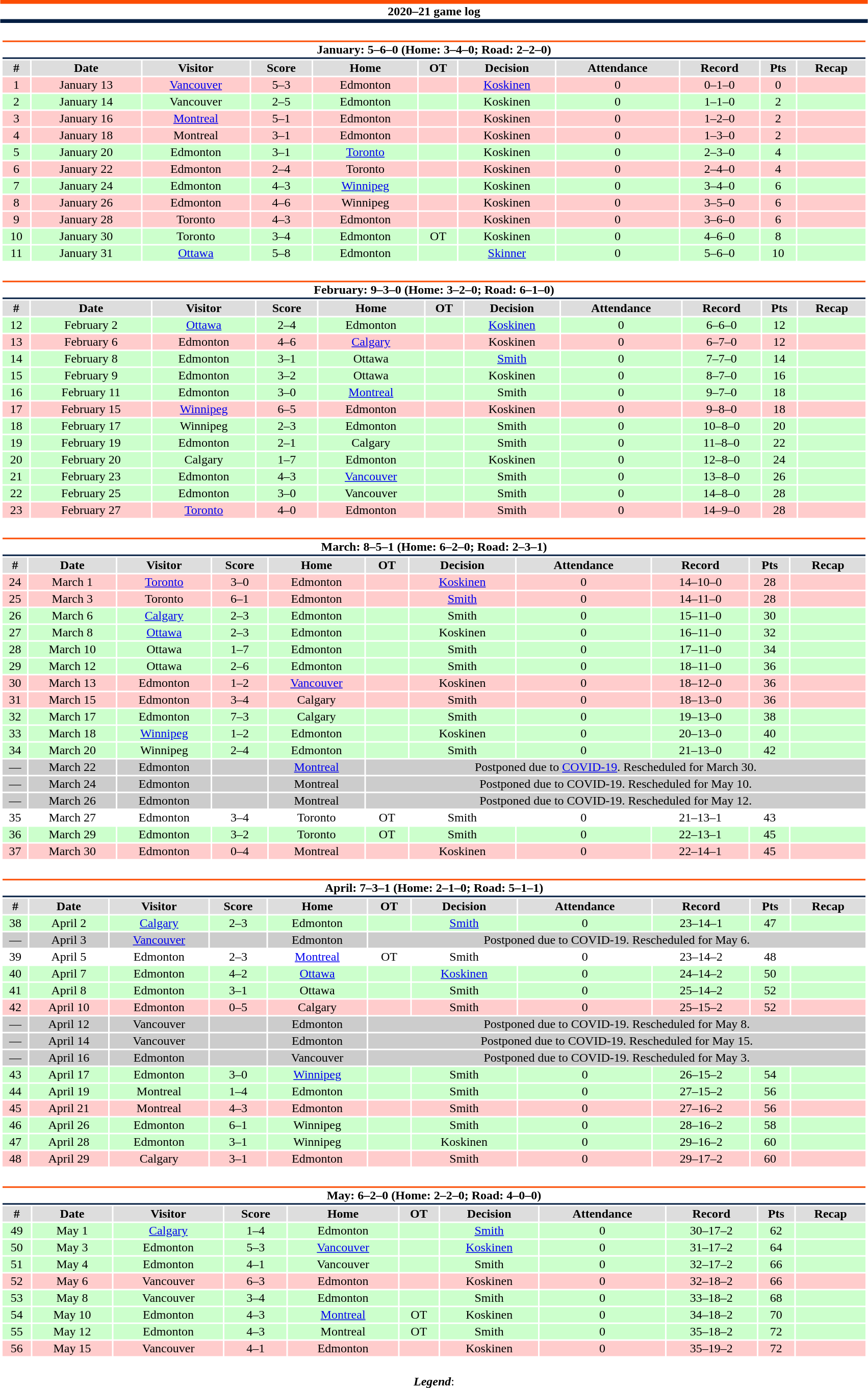<table class="toccolours" style="width:90%; clear:both; margin:1.5em auto; text-align:center;">
<tr>
<th colspan="11" style="background:#FFFFFF; border-top:#FC4C02 5px solid; border-bottom:#041E42 5px solid;">2020–21 game log</th>
</tr>
<tr>
<td colspan="11"><br><table class="toccolours collapsible collapsed" style="width:100%;">
<tr>
<th colspan="11" style="background:#FFFFFF; border-top:#FC4C02 2px solid; border-bottom:#041E42 2px solid;">January: 5–6–0 (Home: 3–4–0; Road: 2–2–0)</th>
</tr>
<tr style="background:#ddd;">
<th>#</th>
<th>Date</th>
<th>Visitor</th>
<th>Score</th>
<th>Home</th>
<th>OT</th>
<th>Decision</th>
<th>Attendance</th>
<th>Record</th>
<th>Pts</th>
<th>Recap</th>
</tr>
<tr style="background:#fcc;">
<td>1</td>
<td>January 13</td>
<td><a href='#'>Vancouver</a></td>
<td>5–3</td>
<td>Edmonton</td>
<td></td>
<td><a href='#'>Koskinen</a></td>
<td>0</td>
<td>0–1–0</td>
<td>0</td>
<td></td>
</tr>
<tr style="background:#cfc;">
<td>2</td>
<td>January 14</td>
<td>Vancouver</td>
<td>2–5</td>
<td>Edmonton</td>
<td></td>
<td>Koskinen</td>
<td>0</td>
<td>1–1–0</td>
<td>2</td>
<td></td>
</tr>
<tr style="background:#fcc;">
<td>3</td>
<td>January 16</td>
<td><a href='#'>Montreal</a></td>
<td>5–1</td>
<td>Edmonton</td>
<td></td>
<td>Koskinen</td>
<td>0</td>
<td>1–2–0</td>
<td>2</td>
<td></td>
</tr>
<tr style="background:#fcc;">
<td>4</td>
<td>January 18</td>
<td>Montreal</td>
<td>3–1</td>
<td>Edmonton</td>
<td></td>
<td>Koskinen</td>
<td>0</td>
<td>1–3–0</td>
<td>2</td>
<td></td>
</tr>
<tr style="background:#cfc;">
<td>5</td>
<td>January 20</td>
<td>Edmonton</td>
<td>3–1</td>
<td><a href='#'>Toronto</a></td>
<td></td>
<td>Koskinen</td>
<td>0</td>
<td>2–3–0</td>
<td>4</td>
<td></td>
</tr>
<tr style="background:#fcc;">
<td>6</td>
<td>January 22</td>
<td>Edmonton</td>
<td>2–4</td>
<td>Toronto</td>
<td></td>
<td>Koskinen</td>
<td>0</td>
<td>2–4–0</td>
<td>4</td>
<td></td>
</tr>
<tr style="background:#cfc;">
<td>7</td>
<td>January 24</td>
<td>Edmonton</td>
<td>4–3</td>
<td><a href='#'>Winnipeg</a></td>
<td></td>
<td>Koskinen</td>
<td>0</td>
<td>3–4–0</td>
<td>6</td>
<td></td>
</tr>
<tr style="background:#fcc;">
<td>8</td>
<td>January 26</td>
<td>Edmonton</td>
<td>4–6</td>
<td>Winnipeg</td>
<td></td>
<td>Koskinen</td>
<td>0</td>
<td>3–5–0</td>
<td>6</td>
<td></td>
</tr>
<tr style="background:#fcc;">
<td>9</td>
<td>January 28</td>
<td>Toronto</td>
<td>4–3</td>
<td>Edmonton</td>
<td></td>
<td>Koskinen</td>
<td>0</td>
<td>3–6–0</td>
<td>6</td>
<td></td>
</tr>
<tr style="background:#cfc;">
<td>10</td>
<td>January 30</td>
<td>Toronto</td>
<td>3–4</td>
<td>Edmonton</td>
<td>OT</td>
<td>Koskinen</td>
<td>0</td>
<td>4–6–0</td>
<td>8</td>
<td></td>
</tr>
<tr style="background:#cfc;">
<td>11</td>
<td>January 31</td>
<td><a href='#'>Ottawa</a></td>
<td>5–8</td>
<td>Edmonton</td>
<td></td>
<td><a href='#'>Skinner</a></td>
<td>0</td>
<td>5–6–0</td>
<td>10</td>
<td></td>
</tr>
</table>
</td>
</tr>
<tr>
<td colspan="11"><br><table class="toccolours collapsible collapsed" style="width:100%;">
<tr>
<th colspan="11" style="background:#FFFFFF; border-top:#FC4C02 2px solid; border-bottom:#041E42 2px solid;">February: 9–3–0 (Home: 3–2–0; Road: 6–1–0)</th>
</tr>
<tr style="background:#ddd;">
<th>#</th>
<th>Date</th>
<th>Visitor</th>
<th>Score</th>
<th>Home</th>
<th>OT</th>
<th>Decision</th>
<th>Attendance</th>
<th>Record</th>
<th>Pts</th>
<th>Recap</th>
</tr>
<tr style="background:#cfc;">
<td>12</td>
<td>February 2</td>
<td><a href='#'>Ottawa</a></td>
<td>2–4</td>
<td>Edmonton</td>
<td></td>
<td><a href='#'>Koskinen</a></td>
<td>0</td>
<td>6–6–0</td>
<td>12</td>
<td></td>
</tr>
<tr style="background:#fcc;">
<td>13</td>
<td>February 6</td>
<td>Edmonton</td>
<td>4–6</td>
<td><a href='#'>Calgary</a></td>
<td></td>
<td>Koskinen</td>
<td>0</td>
<td>6–7–0</td>
<td>12</td>
<td></td>
</tr>
<tr style="background:#cfc;">
<td>14</td>
<td>February 8</td>
<td>Edmonton</td>
<td>3–1</td>
<td>Ottawa</td>
<td></td>
<td><a href='#'>Smith</a></td>
<td>0</td>
<td>7–7–0</td>
<td>14</td>
<td></td>
</tr>
<tr style="background:#cfc;">
<td>15</td>
<td>February 9</td>
<td>Edmonton</td>
<td>3–2</td>
<td>Ottawa</td>
<td></td>
<td>Koskinen</td>
<td>0</td>
<td>8–7–0</td>
<td>16</td>
<td></td>
</tr>
<tr style="background:#cfc;">
<td>16</td>
<td>February 11</td>
<td>Edmonton</td>
<td>3–0</td>
<td><a href='#'>Montreal</a></td>
<td></td>
<td>Smith</td>
<td>0</td>
<td>9–7–0</td>
<td>18</td>
<td></td>
</tr>
<tr style="background:#fcc;">
<td>17</td>
<td>February 15</td>
<td><a href='#'>Winnipeg</a></td>
<td>6–5</td>
<td>Edmonton</td>
<td></td>
<td>Koskinen</td>
<td>0</td>
<td>9–8–0</td>
<td>18</td>
<td></td>
</tr>
<tr style="background:#cfc;">
<td>18</td>
<td>February 17</td>
<td>Winnipeg</td>
<td>2–3</td>
<td>Edmonton</td>
<td></td>
<td>Smith</td>
<td>0</td>
<td>10–8–0</td>
<td>20</td>
<td></td>
</tr>
<tr style="background:#cfc;">
<td>19</td>
<td>February 19</td>
<td>Edmonton</td>
<td>2–1</td>
<td>Calgary</td>
<td></td>
<td>Smith</td>
<td>0</td>
<td>11–8–0</td>
<td>22</td>
<td></td>
</tr>
<tr style="background:#cfc;">
<td>20</td>
<td>February 20</td>
<td>Calgary</td>
<td>1–7</td>
<td>Edmonton</td>
<td></td>
<td>Koskinen</td>
<td>0</td>
<td>12–8–0</td>
<td>24</td>
<td></td>
</tr>
<tr style="background:#cfc;">
<td>21</td>
<td>February 23</td>
<td>Edmonton</td>
<td>4–3</td>
<td><a href='#'>Vancouver</a></td>
<td></td>
<td>Smith</td>
<td>0</td>
<td>13–8–0</td>
<td>26</td>
<td></td>
</tr>
<tr style="background:#cfc;">
<td>22</td>
<td>February 25</td>
<td>Edmonton</td>
<td>3–0</td>
<td>Vancouver</td>
<td></td>
<td>Smith</td>
<td>0</td>
<td>14–8–0</td>
<td>28</td>
<td></td>
</tr>
<tr style="background:#fcc;">
<td>23</td>
<td>February 27</td>
<td><a href='#'>Toronto</a></td>
<td>4–0</td>
<td>Edmonton</td>
<td></td>
<td>Smith</td>
<td>0</td>
<td>14–9–0</td>
<td>28</td>
<td></td>
</tr>
</table>
</td>
</tr>
<tr>
<td colspan="11"><br><table class="toccolours collapsible collapsed" style="width:100%;">
<tr>
<th colspan="11" style="background:#FFFFFF; border-top:#FC4C02 2px solid; border-bottom:#041E42 2px solid;">March: 8–5–1 (Home: 6–2–0; Road: 2–3–1)</th>
</tr>
<tr style="background:#ddd;">
<th>#</th>
<th>Date</th>
<th>Visitor</th>
<th>Score</th>
<th>Home</th>
<th>OT</th>
<th>Decision</th>
<th>Attendance</th>
<th>Record</th>
<th>Pts</th>
<th>Recap</th>
</tr>
<tr style="background:#fcc;">
<td>24</td>
<td>March 1</td>
<td><a href='#'>Toronto</a></td>
<td>3–0</td>
<td>Edmonton</td>
<td></td>
<td><a href='#'>Koskinen</a></td>
<td>0</td>
<td>14–10–0</td>
<td>28</td>
<td></td>
</tr>
<tr style="background:#fcc;">
<td>25</td>
<td>March 3</td>
<td>Toronto</td>
<td>6–1</td>
<td>Edmonton</td>
<td></td>
<td><a href='#'>Smith</a></td>
<td>0</td>
<td>14–11–0</td>
<td>28</td>
<td></td>
</tr>
<tr style="background:#cfc;">
<td>26</td>
<td>March 6</td>
<td><a href='#'>Calgary</a></td>
<td>2–3</td>
<td>Edmonton</td>
<td></td>
<td>Smith</td>
<td>0</td>
<td>15–11–0</td>
<td>30</td>
<td></td>
</tr>
<tr style="background:#cfc;">
<td>27</td>
<td>March 8</td>
<td><a href='#'>Ottawa</a></td>
<td>2–3</td>
<td>Edmonton</td>
<td></td>
<td>Koskinen</td>
<td>0</td>
<td>16–11–0</td>
<td>32</td>
<td></td>
</tr>
<tr style="background:#cfc;">
<td>28</td>
<td>March 10</td>
<td>Ottawa</td>
<td>1–7</td>
<td>Edmonton</td>
<td></td>
<td>Smith</td>
<td>0</td>
<td>17–11–0</td>
<td>34</td>
<td></td>
</tr>
<tr style="background:#cfc;">
<td>29</td>
<td>March 12</td>
<td>Ottawa</td>
<td>2–6</td>
<td>Edmonton</td>
<td></td>
<td>Smith</td>
<td>0</td>
<td>18–11–0</td>
<td>36</td>
<td></td>
</tr>
<tr style="background:#fcc;">
<td>30</td>
<td>March 13</td>
<td>Edmonton</td>
<td>1–2</td>
<td><a href='#'>Vancouver</a></td>
<td></td>
<td>Koskinen</td>
<td>0</td>
<td>18–12–0</td>
<td>36</td>
<td></td>
</tr>
<tr style="background:#fcc;">
<td>31</td>
<td>March 15</td>
<td>Edmonton</td>
<td>3–4</td>
<td>Calgary</td>
<td></td>
<td>Smith</td>
<td>0</td>
<td>18–13–0</td>
<td>36</td>
<td></td>
</tr>
<tr style="background:#cfc;">
<td>32</td>
<td>March 17</td>
<td>Edmonton</td>
<td>7–3</td>
<td>Calgary</td>
<td></td>
<td>Smith</td>
<td>0</td>
<td>19–13–0</td>
<td>38</td>
<td></td>
</tr>
<tr style="background:#cfc;">
<td>33</td>
<td>March 18</td>
<td><a href='#'>Winnipeg</a></td>
<td>1–2</td>
<td>Edmonton</td>
<td></td>
<td>Koskinen</td>
<td>0</td>
<td>20–13–0</td>
<td>40</td>
<td></td>
</tr>
<tr style="background:#cfc;">
<td>34</td>
<td>March 20</td>
<td>Winnipeg</td>
<td>2–4</td>
<td>Edmonton</td>
<td></td>
<td>Smith</td>
<td>0</td>
<td>21–13–0</td>
<td>42</td>
<td></td>
</tr>
<tr style="background:#ccc;">
<td>—</td>
<td>March 22</td>
<td>Edmonton</td>
<td></td>
<td><a href='#'>Montreal</a></td>
<td colspan="6">Postponed due to <a href='#'>COVID-19</a>. Rescheduled for March 30.</td>
</tr>
<tr style="background:#ccc;">
<td>—</td>
<td>March 24</td>
<td>Edmonton</td>
<td></td>
<td>Montreal</td>
<td colspan="6">Postponed due to COVID-19. Rescheduled for May 10.</td>
</tr>
<tr style="background:#ccc;">
<td>—</td>
<td>March 26</td>
<td>Edmonton</td>
<td></td>
<td>Montreal</td>
<td colspan="6">Postponed due to COVID-19. Rescheduled for May 12.</td>
</tr>
<tr style="background:#fff;">
<td>35</td>
<td>March 27</td>
<td>Edmonton</td>
<td>3–4</td>
<td>Toronto</td>
<td>OT</td>
<td>Smith</td>
<td>0</td>
<td>21–13–1</td>
<td>43</td>
<td></td>
</tr>
<tr style="background:#cfc;">
<td>36</td>
<td>March 29</td>
<td>Edmonton</td>
<td>3–2</td>
<td>Toronto</td>
<td>OT</td>
<td>Smith</td>
<td>0</td>
<td>22–13–1</td>
<td>45</td>
<td></td>
</tr>
<tr style="background:#fcc;">
<td>37</td>
<td>March 30</td>
<td>Edmonton</td>
<td>0–4</td>
<td>Montreal</td>
<td></td>
<td>Koskinen</td>
<td>0</td>
<td>22–14–1</td>
<td>45</td>
<td></td>
</tr>
</table>
</td>
</tr>
<tr>
<td colspan="11"><br><table class="toccolours collapsible collapsed" style="width:100%;">
<tr>
<th colspan="11" style="background:#FFFFFF; border-top:#FC4C02 2px solid; border-bottom:#041E42 2px solid;">April: 7–3–1 (Home: 2–1–0; Road: 5–1–1)</th>
</tr>
<tr style="background:#ddd;">
<th>#</th>
<th>Date</th>
<th>Visitor</th>
<th>Score</th>
<th>Home</th>
<th>OT</th>
<th>Decision</th>
<th>Attendance</th>
<th>Record</th>
<th>Pts</th>
<th>Recap</th>
</tr>
<tr style="background:#cfc;">
<td>38</td>
<td>April 2</td>
<td><a href='#'>Calgary</a></td>
<td>2–3</td>
<td>Edmonton</td>
<td></td>
<td><a href='#'>Smith</a></td>
<td>0</td>
<td>23–14–1</td>
<td>47</td>
<td></td>
</tr>
<tr style="background:#ccc;">
<td>—</td>
<td>April 3</td>
<td><a href='#'>Vancouver</a></td>
<td></td>
<td>Edmonton</td>
<td colspan="6">Postponed due to COVID-19. Rescheduled for May 6.</td>
</tr>
<tr style="background:#fff;">
<td>39</td>
<td>April 5</td>
<td>Edmonton</td>
<td>2–3</td>
<td><a href='#'>Montreal</a></td>
<td>OT</td>
<td>Smith</td>
<td>0</td>
<td>23–14–2</td>
<td>48</td>
<td></td>
</tr>
<tr style="background:#cfc;">
<td>40</td>
<td>April 7</td>
<td>Edmonton</td>
<td>4–2</td>
<td><a href='#'>Ottawa</a></td>
<td></td>
<td><a href='#'>Koskinen</a></td>
<td>0</td>
<td>24–14–2</td>
<td>50</td>
<td></td>
</tr>
<tr style="background:#cfc;">
<td>41</td>
<td>April 8</td>
<td>Edmonton</td>
<td>3–1</td>
<td>Ottawa</td>
<td></td>
<td>Smith</td>
<td>0</td>
<td>25–14–2</td>
<td>52</td>
<td></td>
</tr>
<tr style="background:#fcc;">
<td>42</td>
<td>April 10</td>
<td>Edmonton</td>
<td>0–5</td>
<td>Calgary</td>
<td></td>
<td>Smith</td>
<td>0</td>
<td>25–15–2</td>
<td>52</td>
<td></td>
</tr>
<tr style="background:#ccc;">
<td>—</td>
<td>April 12</td>
<td>Vancouver</td>
<td></td>
<td>Edmonton</td>
<td colspan="6">Postponed due to COVID-19. Rescheduled for May 8.</td>
</tr>
<tr style="background:#ccc;">
<td>—</td>
<td>April 14</td>
<td>Vancouver</td>
<td></td>
<td>Edmonton</td>
<td colspan="6">Postponed due to COVID-19. Rescheduled for May 15.</td>
</tr>
<tr style="background:#ccc;">
<td>—</td>
<td>April 16</td>
<td>Edmonton</td>
<td></td>
<td>Vancouver</td>
<td colspan="6">Postponed due to COVID-19. Rescheduled for May 3.</td>
</tr>
<tr style="background:#cfc;">
<td>43</td>
<td>April 17</td>
<td>Edmonton</td>
<td>3–0</td>
<td><a href='#'>Winnipeg</a></td>
<td></td>
<td>Smith</td>
<td>0</td>
<td>26–15–2</td>
<td>54</td>
<td></td>
</tr>
<tr style="background:#cfc;">
<td>44</td>
<td>April 19</td>
<td>Montreal</td>
<td>1–4</td>
<td>Edmonton</td>
<td></td>
<td>Smith</td>
<td>0</td>
<td>27–15–2</td>
<td>56</td>
<td></td>
</tr>
<tr style="background:#fcc;">
<td>45</td>
<td>April 21</td>
<td>Montreal</td>
<td>4–3</td>
<td>Edmonton</td>
<td></td>
<td>Smith</td>
<td>0</td>
<td>27–16–2</td>
<td>56</td>
<td></td>
</tr>
<tr style="background:#cfc;">
<td>46</td>
<td>April 26</td>
<td>Edmonton</td>
<td>6–1</td>
<td>Winnipeg</td>
<td></td>
<td>Smith</td>
<td>0</td>
<td>28–16–2</td>
<td>58</td>
<td></td>
</tr>
<tr style="background:#cfc;">
<td>47</td>
<td>April 28</td>
<td>Edmonton</td>
<td>3–1</td>
<td>Winnipeg</td>
<td></td>
<td>Koskinen</td>
<td>0</td>
<td>29–16–2</td>
<td>60</td>
<td></td>
</tr>
<tr style="background:#fcc;">
<td>48</td>
<td>April 29</td>
<td>Calgary</td>
<td>3–1</td>
<td>Edmonton</td>
<td></td>
<td>Smith</td>
<td>0</td>
<td>29–17–2</td>
<td>60</td>
<td></td>
</tr>
</table>
</td>
</tr>
<tr>
<td colspan="11"><br><table class="toccolours collapsible collapsed" style="width:100%;">
<tr>
<th colspan="11" style="background:#FFFFFF; border-top:#FC4C02 2px solid; border-bottom:#041E42 2px solid;">May: 6–2–0 (Home: 2–2–0; Road: 4–0–0)</th>
</tr>
<tr style="background:#ddd;">
<th>#</th>
<th>Date</th>
<th>Visitor</th>
<th>Score</th>
<th>Home</th>
<th>OT</th>
<th>Decision</th>
<th>Attendance</th>
<th>Record</th>
<th>Pts</th>
<th>Recap</th>
</tr>
<tr style="background:#cfc;">
<td>49</td>
<td>May 1</td>
<td><a href='#'>Calgary</a></td>
<td>1–4</td>
<td>Edmonton</td>
<td></td>
<td><a href='#'>Smith</a></td>
<td>0</td>
<td>30–17–2</td>
<td>62</td>
<td></td>
</tr>
<tr style="background:#cfc;">
<td>50</td>
<td>May 3</td>
<td>Edmonton</td>
<td>5–3</td>
<td><a href='#'>Vancouver</a></td>
<td></td>
<td><a href='#'>Koskinen</a></td>
<td>0</td>
<td>31–17–2</td>
<td>64</td>
<td></td>
</tr>
<tr style="background:#cfc;">
<td>51</td>
<td>May 4</td>
<td>Edmonton</td>
<td>4–1</td>
<td>Vancouver</td>
<td></td>
<td>Smith</td>
<td>0</td>
<td>32–17–2</td>
<td>66</td>
<td></td>
</tr>
<tr style="background:#fcc;">
<td>52</td>
<td>May 6</td>
<td>Vancouver</td>
<td>6–3</td>
<td>Edmonton</td>
<td></td>
<td>Koskinen</td>
<td>0</td>
<td>32–18–2</td>
<td>66</td>
<td></td>
</tr>
<tr style="background:#cfc;">
<td>53</td>
<td>May 8</td>
<td>Vancouver</td>
<td>3–4</td>
<td>Edmonton</td>
<td></td>
<td>Smith</td>
<td>0</td>
<td>33–18–2</td>
<td>68</td>
<td></td>
</tr>
<tr style="background:#cfc;">
<td>54</td>
<td>May 10</td>
<td>Edmonton</td>
<td>4–3</td>
<td><a href='#'>Montreal</a></td>
<td>OT</td>
<td>Koskinen</td>
<td>0</td>
<td>34–18–2</td>
<td>70</td>
<td></td>
</tr>
<tr style="background:#cfc;">
<td>55</td>
<td>May 12</td>
<td>Edmonton</td>
<td>4–3</td>
<td>Montreal</td>
<td>OT</td>
<td>Smith</td>
<td>0</td>
<td>35–18–2</td>
<td>72</td>
<td></td>
</tr>
<tr style="background:#fcc;">
<td>56</td>
<td>May 15</td>
<td>Vancouver</td>
<td>4–1</td>
<td>Edmonton</td>
<td></td>
<td>Koskinen</td>
<td>0</td>
<td>35–19–2</td>
<td>72</td>
<td></td>
</tr>
</table>
</td>
</tr>
<tr>
<td colspan="11" style="text-align:center;"><br><strong><em>Legend</em></strong>:


</td>
</tr>
</table>
